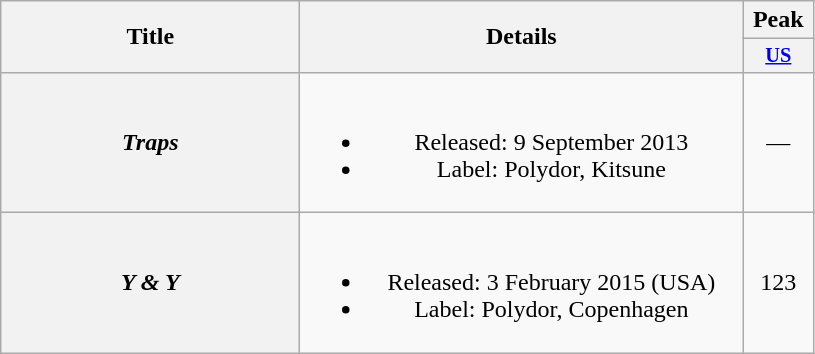<table class="wikitable plainrowheaders" style="text-align:center;">
<tr>
<th scope="col" rowspan="2" style="width:12em;">Title</th>
<th scope="col" rowspan="2" style="width:18em;">Details</th>
<th scope="col" colspan="1">Peak</th>
</tr>
<tr>
<th scope="col" style="width:3em;font-size:85%;"><a href='#'>US</a><br></th>
</tr>
<tr>
<th scope="row"><em>Traps</em></th>
<td><br><ul><li>Released: 9 September 2013</li><li>Label: Polydor, Kitsune</li></ul></td>
<td>—</td>
</tr>
<tr>
<th scope="row"><em>Y & Y</em></th>
<td><br><ul><li>Released: 3 February 2015 (USA)</li><li>Label: Polydor, Copenhagen</li></ul></td>
<td>123</td>
</tr>
</table>
